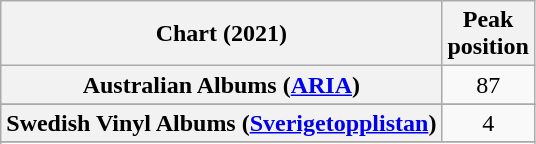<table class="wikitable sortable plainrowheaders" style="text-align:center">
<tr>
<th scope="col">Chart (2021)</th>
<th scope="col">Peak<br>position</th>
</tr>
<tr>
<th scope="row">Australian Albums (<a href='#'>ARIA</a>)</th>
<td>87</td>
</tr>
<tr>
</tr>
<tr>
</tr>
<tr>
</tr>
<tr>
</tr>
<tr>
</tr>
<tr>
</tr>
<tr>
</tr>
<tr>
<th scope="row">Swedish Vinyl Albums (<a href='#'>Sverigetopplistan</a>)</th>
<td>4</td>
</tr>
<tr>
</tr>
<tr>
</tr>
</table>
